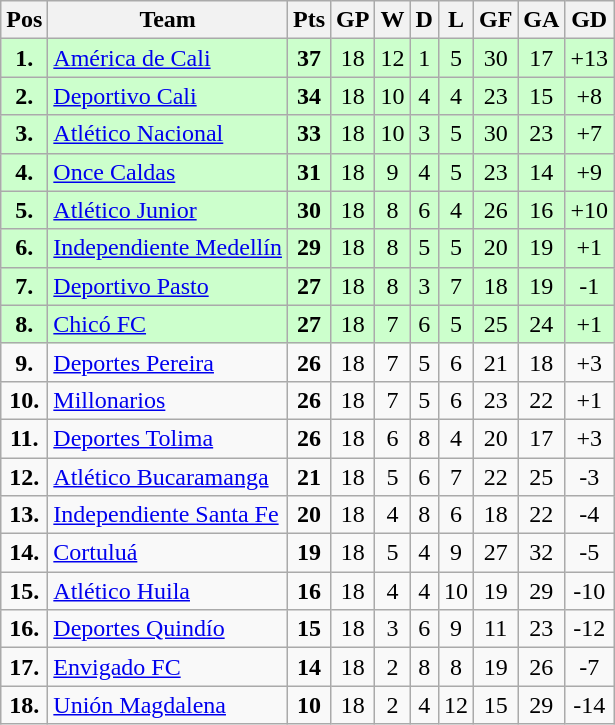<table class="wikitable sortable" style="text-align: center;">
<tr>
<th align="center">Pos</th>
<th align="center">Team</th>
<th align="center">Pts</th>
<th align="center">GP</th>
<th align="center">W</th>
<th align="center">D</th>
<th align="center">L</th>
<th align="center">GF</th>
<th align="center">GA</th>
<th align="center">GD</th>
</tr>
<tr style="background: #CCFFCC;">
<td><strong>1.</strong></td>
<td align="left"><a href='#'>América de Cali</a></td>
<td><strong>37</strong></td>
<td>18</td>
<td>12</td>
<td>1</td>
<td>5</td>
<td>30</td>
<td>17</td>
<td>+13</td>
</tr>
<tr style="background: #CCFFCC;">
<td><strong>2.</strong></td>
<td align="left"><a href='#'>Deportivo Cali</a></td>
<td><strong>34</strong></td>
<td>18</td>
<td>10</td>
<td>4</td>
<td>4</td>
<td>23</td>
<td>15</td>
<td>+8</td>
</tr>
<tr style="background: #CCFFCC;">
<td><strong>3.</strong></td>
<td align="left"><a href='#'>Atlético Nacional</a></td>
<td><strong>33</strong></td>
<td>18</td>
<td>10</td>
<td>3</td>
<td>5</td>
<td>30</td>
<td>23</td>
<td>+7</td>
</tr>
<tr style="background: #CCFFCC;">
<td><strong>4.</strong></td>
<td align="left"><a href='#'>Once Caldas</a></td>
<td><strong>31</strong></td>
<td>18</td>
<td>9</td>
<td>4</td>
<td>5</td>
<td>23</td>
<td>14</td>
<td>+9</td>
</tr>
<tr style="background: #CCFFCC;">
<td><strong>5.</strong></td>
<td align="left"><a href='#'>Atlético Junior</a></td>
<td><strong>30</strong></td>
<td>18</td>
<td>8</td>
<td>6</td>
<td>4</td>
<td>26</td>
<td>16</td>
<td>+10</td>
</tr>
<tr style="background: #CCFFCC;">
<td><strong>6.</strong></td>
<td align="left"><a href='#'>Independiente Medellín</a></td>
<td><strong>29</strong></td>
<td>18</td>
<td>8</td>
<td>5</td>
<td>5</td>
<td>20</td>
<td>19</td>
<td>+1</td>
</tr>
<tr style="background: #CCFFCC;">
<td><strong>7.</strong></td>
<td align="left"><a href='#'>Deportivo Pasto</a></td>
<td><strong>27</strong></td>
<td>18</td>
<td>8</td>
<td>3</td>
<td>7</td>
<td>18</td>
<td>19</td>
<td>-1</td>
</tr>
<tr style="background: #CCFFCC;">
<td><strong>8.</strong></td>
<td align="left"><a href='#'>Chicó FC</a></td>
<td><strong>27</strong></td>
<td>18</td>
<td>7</td>
<td>6</td>
<td>5</td>
<td>25</td>
<td>24</td>
<td>+1</td>
</tr>
<tr>
<td><strong>9.</strong></td>
<td align="left"><a href='#'>Deportes Pereira</a></td>
<td><strong>26</strong></td>
<td>18</td>
<td>7</td>
<td>5</td>
<td>6</td>
<td>21</td>
<td>18</td>
<td>+3</td>
</tr>
<tr>
<td><strong>10.</strong></td>
<td align="left"><a href='#'>Millonarios</a></td>
<td><strong>26</strong></td>
<td>18</td>
<td>7</td>
<td>5</td>
<td>6</td>
<td>23</td>
<td>22</td>
<td>+1</td>
</tr>
<tr>
<td><strong>11.</strong></td>
<td align="left"><a href='#'>Deportes Tolima</a></td>
<td><strong>26</strong></td>
<td>18</td>
<td>6</td>
<td>8</td>
<td>4</td>
<td>20</td>
<td>17</td>
<td>+3</td>
</tr>
<tr>
<td><strong>12.</strong></td>
<td align="left"><a href='#'>Atlético Bucaramanga</a></td>
<td><strong>21</strong></td>
<td>18</td>
<td>5</td>
<td>6</td>
<td>7</td>
<td>22</td>
<td>25</td>
<td>-3</td>
</tr>
<tr>
<td><strong>13.</strong></td>
<td align="left"><a href='#'>Independiente Santa Fe</a></td>
<td><strong>20</strong></td>
<td>18</td>
<td>4</td>
<td>8</td>
<td>6</td>
<td>18</td>
<td>22</td>
<td>-4</td>
</tr>
<tr>
<td><strong>14.</strong></td>
<td align="left"><a href='#'>Cortuluá</a></td>
<td><strong>19</strong></td>
<td>18</td>
<td>5</td>
<td>4</td>
<td>9</td>
<td>27</td>
<td>32</td>
<td>-5</td>
</tr>
<tr>
<td><strong>15.</strong></td>
<td align="left"><a href='#'>Atlético Huila</a></td>
<td><strong>16</strong></td>
<td>18</td>
<td>4</td>
<td>4</td>
<td>10</td>
<td>19</td>
<td>29</td>
<td>-10</td>
</tr>
<tr>
<td><strong>16.</strong></td>
<td align="left"><a href='#'>Deportes Quindío</a></td>
<td><strong>15</strong></td>
<td>18</td>
<td>3</td>
<td>6</td>
<td>9</td>
<td>11</td>
<td>23</td>
<td>-12</td>
</tr>
<tr>
<td><strong>17.</strong></td>
<td align="left"><a href='#'>Envigado FC</a></td>
<td><strong>14</strong></td>
<td>18</td>
<td>2</td>
<td>8</td>
<td>8</td>
<td>19</td>
<td>26</td>
<td>-7</td>
</tr>
<tr>
<td><strong>18.</strong></td>
<td align="left"><a href='#'>Unión Magdalena</a></td>
<td><strong>10</strong></td>
<td>18</td>
<td>2</td>
<td>4</td>
<td>12</td>
<td>15</td>
<td>29</td>
<td>-14</td>
</tr>
</table>
